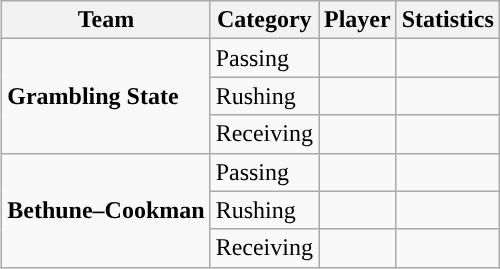<table class="wikitable" style="float: right;">
<tr>
<th>Team</th>
<th>Category</th>
<th>Player</th>
<th>Statistics</th>
</tr>
<tr>
<td rowspan=3><strong>Grambling State</strong></td>
<td>Passing</td>
<td></td>
<td></td>
</tr>
<tr>
<td>Rushing</td>
<td></td>
<td></td>
</tr>
<tr>
<td>Receiving</td>
<td></td>
<td></td>
</tr>
<tr>
<td rowspan=3><strong>Bethune–Cookman</strong></td>
<td>Passing</td>
<td></td>
<td></td>
</tr>
<tr>
<td>Rushing</td>
<td></td>
<td></td>
</tr>
<tr>
<td>Receiving</td>
<td></td>
<td></td>
</tr>
</table>
